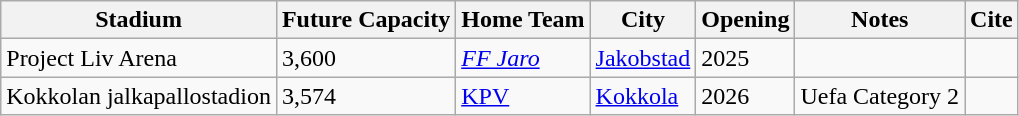<table class="wikitable">
<tr>
<th>Stadium</th>
<th>Future Capacity</th>
<th>Home Team</th>
<th>City</th>
<th>Opening</th>
<th>Notes</th>
<th>Cite</th>
</tr>
<tr>
<td>Project Liv Arena</td>
<td>3,600</td>
<td><em><a href='#'>FF Jaro</a></em></td>
<td><a href='#'>Jakobstad</a></td>
<td>2025</td>
<td></td>
<td></td>
</tr>
<tr>
<td>Kokkolan jalkapallostadion</td>
<td>3,574</td>
<td><a href='#'>KPV</a></td>
<td><a href='#'>Kokkola</a></td>
<td>2026</td>
<td>Uefa Category 2</td>
<td></td>
</tr>
</table>
